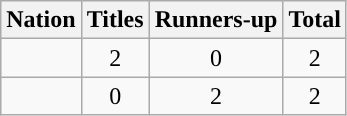<table class="wikitable" style="text-align: center;">
<tr>
<th>Nation</th>
<th>Titles</th>
<th>Runners-up</th>
<th>Total</th>
</tr>
<tr>
<td align=left></td>
<td>2</td>
<td>0</td>
<td>2</td>
</tr>
<tr>
<td align=left></td>
<td>0</td>
<td>2</td>
<td>2</td>
</tr>
</table>
